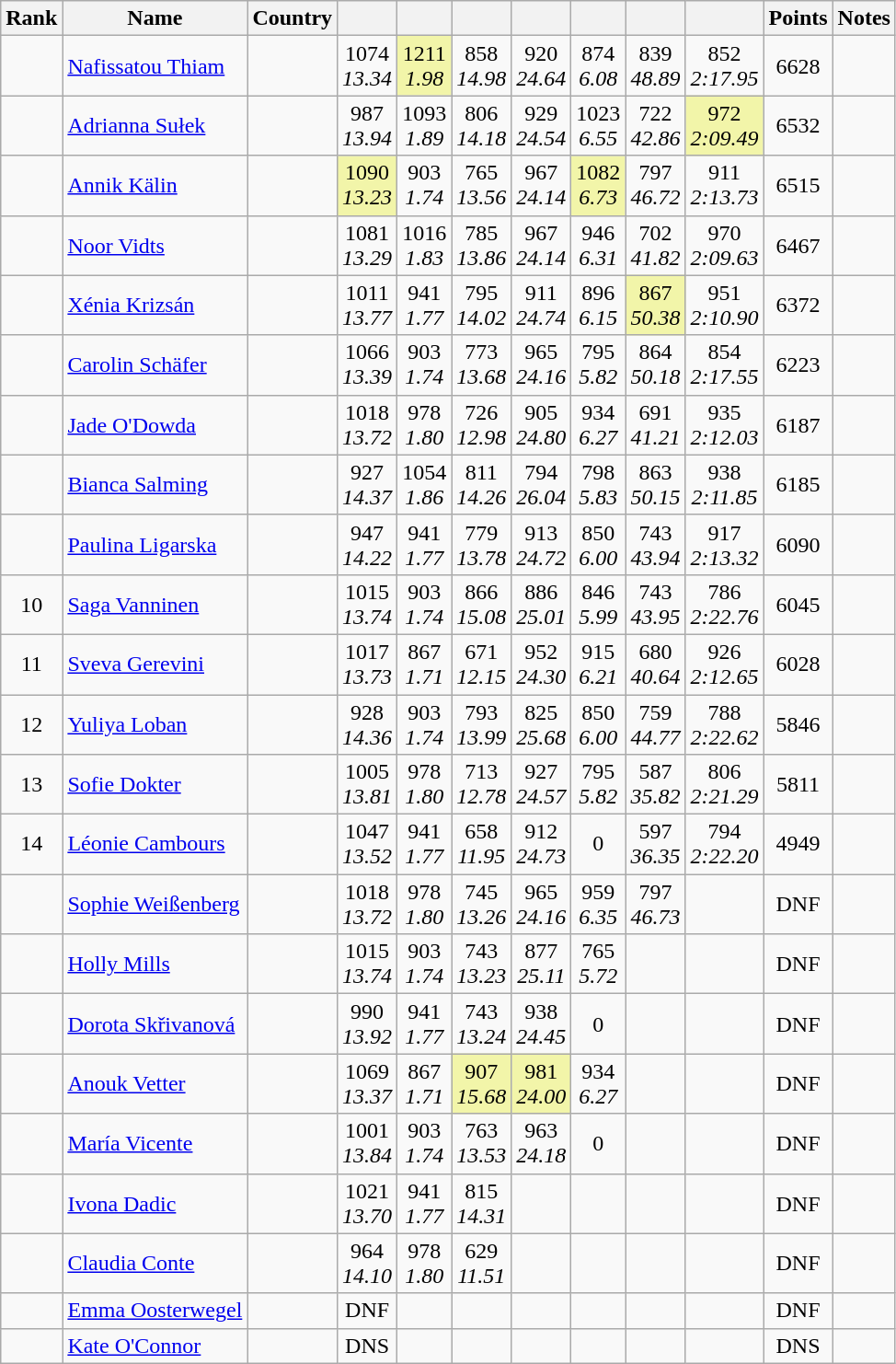<table class="wikitable sortable" style="text-align:center">
<tr>
<th>Rank</th>
<th>Name</th>
<th>Country</th>
<th></th>
<th></th>
<th></th>
<th></th>
<th></th>
<th></th>
<th></th>
<th>Points</th>
<th>Notes</th>
</tr>
<tr>
<td></td>
<td align=left><a href='#'>Nafissatou Thiam</a></td>
<td align=left></td>
<td>1074<br><em>13.34</em></td>
<td bgcolor="#F2F5A9">1211<br><em>1.98</em></td>
<td>858<br><em>14.98</em></td>
<td>920<br><em>24.64</em></td>
<td>874<br><em>6.08</em></td>
<td>839<br><em>48.89</em></td>
<td>852<br><em>2:17.95</em></td>
<td>6628</td>
<td></td>
</tr>
<tr>
<td></td>
<td align=left><a href='#'>Adrianna Sułek</a></td>
<td align=left></td>
<td>987<br><em>13.94</em></td>
<td>1093<br><em>1.89</em></td>
<td>806<br><em>14.18</em></td>
<td>929<br><em>24.54</em></td>
<td>1023<br><em>6.55</em></td>
<td>722<br><em>42.86</em></td>
<td bgcolor="#F2F5A9">972<br><em>2:09.49</em></td>
<td>6532</td>
<td></td>
</tr>
<tr>
<td></td>
<td align=left><a href='#'>Annik Kälin</a></td>
<td align=left></td>
<td bgcolor="#F2F5A9">1090<br><em>13.23</em></td>
<td>903<br><em>1.74</em></td>
<td>765<br><em>13.56</em></td>
<td>967<br><em>24.14</em></td>
<td bgcolor="#F2F5A9">1082<br><em>6.73</em></td>
<td>797<br><em>46.72</em></td>
<td>911<br><em>2:13.73</em></td>
<td>6515</td>
<td></td>
</tr>
<tr>
<td></td>
<td align=left><a href='#'>Noor Vidts</a></td>
<td align=left></td>
<td>1081<br><em>13.29</em></td>
<td>1016<br><em>1.83</em></td>
<td>785<br><em>13.86</em></td>
<td>967<br><em>24.14</em></td>
<td>946<br><em>6.31</em></td>
<td>702<br><em>41.82</em></td>
<td>970<br><em>2:09.63</em></td>
<td>6467</td>
<td></td>
</tr>
<tr>
<td></td>
<td align=left><a href='#'>Xénia Krizsán</a></td>
<td align=left></td>
<td>1011<br><em>13.77</em></td>
<td>941<br><em>1.77</em></td>
<td>795<br><em>14.02</em></td>
<td>911<br><em>24.74</em></td>
<td>896<br><em>6.15</em></td>
<td bgcolor="#F2F5A9">867<br><em>50.38</em></td>
<td>951<br><em>2:10.90</em></td>
<td>6372</td>
<td></td>
</tr>
<tr>
<td></td>
<td align=left><a href='#'>Carolin Schäfer</a></td>
<td align=left></td>
<td>1066<br><em>13.39</em></td>
<td>903<br><em>1.74</em></td>
<td>773<br><em>13.68</em></td>
<td>965<br><em>24.16</em></td>
<td>795<br><em>5.82</em></td>
<td>864<br><em>50.18</em></td>
<td>854<br><em>2:17.55</em></td>
<td>6223</td>
<td></td>
</tr>
<tr>
<td></td>
<td align=left><a href='#'>Jade O'Dowda</a></td>
<td align=left></td>
<td>1018<br><em>13.72</em></td>
<td>978<br><em>1.80</em></td>
<td>726<br><em>12.98</em></td>
<td>905<br><em>24.80</em></td>
<td>934<br><em>6.27</em></td>
<td>691<br><em>41.21</em></td>
<td>935<br><em>2:12.03</em></td>
<td>6187</td>
<td></td>
</tr>
<tr>
<td></td>
<td align=left><a href='#'>Bianca Salming</a></td>
<td align=left></td>
<td>927<br><em>14.37</em></td>
<td>1054<br><em>1.86</em></td>
<td>811<br><em>14.26</em></td>
<td>794<br><em>26.04</em></td>
<td>798<br><em>5.83</em></td>
<td>863<br><em>50.15</em></td>
<td>938<br><em>2:11.85</em></td>
<td>6185</td>
<td></td>
</tr>
<tr>
<td></td>
<td align=left><a href='#'>Paulina Ligarska</a></td>
<td align=left></td>
<td>947<br><em>14.22</em></td>
<td>941<br><em>1.77</em></td>
<td>779<br><em>13.78</em></td>
<td>913<br><em>24.72</em></td>
<td>850<br><em>6.00</em></td>
<td>743<br><em>43.94</em></td>
<td>917<br><em>2:13.32</em></td>
<td>6090</td>
<td></td>
</tr>
<tr>
<td>10</td>
<td align=left><a href='#'>Saga Vanninen</a></td>
<td align=left></td>
<td>1015<br><em>13.74</em></td>
<td>903<br><em>1.74</em></td>
<td>866<br><em>15.08</em></td>
<td>886<br><em>25.01</em></td>
<td>846<br><em>5.99</em></td>
<td>743<br><em>43.95</em></td>
<td>786<br><em>2:22.76</em></td>
<td>6045</td>
<td></td>
</tr>
<tr>
<td>11</td>
<td align=left><a href='#'>Sveva Gerevini</a></td>
<td align=left></td>
<td>1017<br><em>13.73</em></td>
<td>867<br><em>1.71</em></td>
<td>671<br><em>12.15</em></td>
<td>952<br><em>24.30</em></td>
<td>915<br><em>6.21</em></td>
<td>680<br><em>40.64</em></td>
<td>926<br><em>2:12.65</em></td>
<td>6028</td>
<td></td>
</tr>
<tr>
<td>12</td>
<td align=left><a href='#'>Yuliya Loban</a></td>
<td align=left></td>
<td>928<br><em>14.36</em></td>
<td>903<br><em>1.74</em></td>
<td>793<br><em>13.99</em></td>
<td>825<br><em>25.68</em></td>
<td>850<br><em>6.00</em></td>
<td>759<br><em>44.77</em></td>
<td>788<br><em>2:22.62</em></td>
<td>5846</td>
<td></td>
</tr>
<tr>
<td>13</td>
<td align=left><a href='#'>Sofie Dokter</a></td>
<td align=left></td>
<td>1005<br><em>13.81</em></td>
<td>978<br><em>1.80</em></td>
<td>713<br><em>12.78</em></td>
<td>927<br><em>24.57</em></td>
<td>795<br><em>5.82</em></td>
<td>587<br><em>35.82</em></td>
<td>806<br><em>2:21.29</em></td>
<td>5811</td>
<td></td>
</tr>
<tr>
<td>14</td>
<td align=left><a href='#'>Léonie Cambours</a></td>
<td align=left></td>
<td>1047<br><em>13.52</em></td>
<td>941<br><em>1.77</em></td>
<td>658<br><em>11.95</em></td>
<td>912<br><em>24.73</em></td>
<td>0<br><em></em></td>
<td>597<br><em>36.35</em></td>
<td>794<br><em>2:22.20</em></td>
<td>4949</td>
<td></td>
</tr>
<tr>
<td></td>
<td align=left><a href='#'>Sophie Weißenberg</a></td>
<td align=left></td>
<td>1018<br><em>13.72</em></td>
<td>978<br><em>1.80</em></td>
<td>745<br><em>13.26</em></td>
<td>965<br><em>24.16</em></td>
<td>959<br><em>6.35</em></td>
<td>797<br><em>46.73</em></td>
<td></td>
<td>DNF</td>
<td></td>
</tr>
<tr>
<td></td>
<td align=left><a href='#'>Holly Mills</a></td>
<td align=left></td>
<td>1015<br><em>13.74</em></td>
<td>903<br><em>1.74</em></td>
<td>743<br><em>13.23</em></td>
<td>877<br><em>25.11</em></td>
<td>765<br><em>5.72</em></td>
<td></td>
<td></td>
<td>DNF</td>
<td></td>
</tr>
<tr>
<td></td>
<td align=left><a href='#'>Dorota Skřivanová</a></td>
<td align=left></td>
<td>990<br><em>13.92</em></td>
<td>941<br><em>1.77</em></td>
<td>743<br><em>13.24</em></td>
<td>938<br><em>24.45</em></td>
<td>0<br><em></em></td>
<td></td>
<td></td>
<td>DNF</td>
<td></td>
</tr>
<tr>
<td></td>
<td align=left><a href='#'>Anouk Vetter</a></td>
<td align=left></td>
<td>1069<br><em>13.37</em></td>
<td>867<br><em>1.71</em></td>
<td bgcolor="#F2F5A9">907<br><em>15.68</em></td>
<td bgcolor="#F2F5A9">981<br><em>24.00</em></td>
<td>934<br><em>6.27</em></td>
<td></td>
<td></td>
<td>DNF</td>
<td></td>
</tr>
<tr>
<td></td>
<td align=left><a href='#'>María Vicente</a></td>
<td align=left></td>
<td>1001<br><em>13.84</em></td>
<td>903<br><em>1.74</em></td>
<td>763<br><em>13.53</em></td>
<td>963<br><em>24.18</em></td>
<td>0<br><em></em></td>
<td></td>
<td></td>
<td>DNF</td>
<td></td>
</tr>
<tr>
<td></td>
<td align=left><a href='#'>Ivona Dadic</a></td>
<td align=left></td>
<td>1021<br><em>13.70</em></td>
<td>941<br><em>1.77</em></td>
<td>815<br><em>14.31</em></td>
<td></td>
<td></td>
<td></td>
<td></td>
<td>DNF</td>
<td></td>
</tr>
<tr>
<td></td>
<td align=left><a href='#'>Claudia Conte</a></td>
<td align=left></td>
<td>964<br><em>14.10</em></td>
<td>978<br><em>1.80</em></td>
<td>629<br><em>11.51</em></td>
<td></td>
<td></td>
<td></td>
<td></td>
<td>DNF</td>
<td></td>
</tr>
<tr>
<td></td>
<td align=left><a href='#'>Emma Oosterwegel</a></td>
<td align=left></td>
<td>DNF</td>
<td></td>
<td></td>
<td></td>
<td></td>
<td></td>
<td></td>
<td>DNF</td>
<td></td>
</tr>
<tr>
<td></td>
<td align=left><a href='#'>Kate O'Connor</a></td>
<td align=left></td>
<td>DNS</td>
<td></td>
<td></td>
<td></td>
<td></td>
<td></td>
<td></td>
<td>DNS</td>
<td></td>
</tr>
</table>
